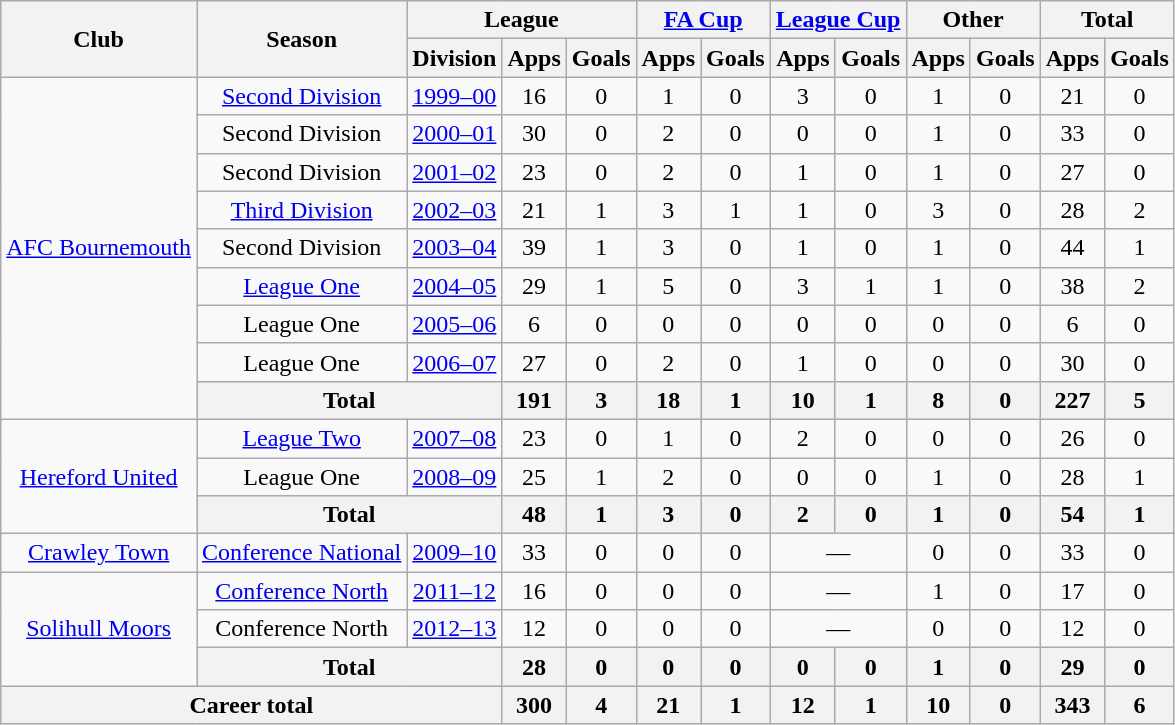<table class="wikitable" style="text-align:center">
<tr>
<th rowspan="2">Club</th>
<th rowspan="2">Season</th>
<th colspan="3">League</th>
<th colspan="2"><a href='#'>FA Cup</a></th>
<th colspan="2"><a href='#'>League Cup</a></th>
<th colspan="2">Other</th>
<th colspan="2">Total</th>
</tr>
<tr>
<th>Division</th>
<th>Apps</th>
<th>Goals</th>
<th>Apps</th>
<th>Goals</th>
<th>Apps</th>
<th>Goals</th>
<th>Apps</th>
<th>Goals</th>
<th>Apps</th>
<th>Goals</th>
</tr>
<tr>
<td rowspan="9"><a href='#'>AFC Bournemouth</a></td>
<td><a href='#'>Second Division</a></td>
<td><a href='#'>1999–00</a></td>
<td>16</td>
<td>0</td>
<td>1</td>
<td>0</td>
<td>3</td>
<td>0</td>
<td>1</td>
<td>0</td>
<td>21</td>
<td>0</td>
</tr>
<tr>
<td>Second Division</td>
<td><a href='#'>2000–01</a></td>
<td>30</td>
<td>0</td>
<td>2</td>
<td>0</td>
<td>0</td>
<td>0</td>
<td>1</td>
<td>0</td>
<td>33</td>
<td>0</td>
</tr>
<tr>
<td>Second Division</td>
<td><a href='#'>2001–02</a></td>
<td>23</td>
<td>0</td>
<td>2</td>
<td>0</td>
<td>1</td>
<td>0</td>
<td>1</td>
<td>0</td>
<td>27</td>
<td>0</td>
</tr>
<tr>
<td><a href='#'>Third Division</a></td>
<td><a href='#'>2002–03</a></td>
<td>21</td>
<td>1</td>
<td>3</td>
<td>1</td>
<td>1</td>
<td>0</td>
<td>3</td>
<td>0</td>
<td>28</td>
<td>2</td>
</tr>
<tr>
<td>Second Division</td>
<td><a href='#'>2003–04</a></td>
<td>39</td>
<td>1</td>
<td>3</td>
<td>0</td>
<td>1</td>
<td>0</td>
<td>1</td>
<td>0</td>
<td>44</td>
<td>1</td>
</tr>
<tr>
<td><a href='#'>League One</a></td>
<td><a href='#'>2004–05</a></td>
<td>29</td>
<td>1</td>
<td>5</td>
<td>0</td>
<td>3</td>
<td>1</td>
<td>1</td>
<td>0</td>
<td>38</td>
<td>2</td>
</tr>
<tr>
<td>League One</td>
<td><a href='#'>2005–06</a></td>
<td>6</td>
<td>0</td>
<td>0</td>
<td>0</td>
<td>0</td>
<td>0</td>
<td>0</td>
<td>0</td>
<td>6</td>
<td>0</td>
</tr>
<tr>
<td>League One</td>
<td><a href='#'>2006–07</a></td>
<td>27</td>
<td>0</td>
<td>2</td>
<td>0</td>
<td>1</td>
<td>0</td>
<td>0</td>
<td>0</td>
<td>30</td>
<td>0</td>
</tr>
<tr>
<th colspan="2">Total</th>
<th>191</th>
<th>3</th>
<th>18</th>
<th>1</th>
<th>10</th>
<th>1</th>
<th>8</th>
<th>0</th>
<th>227</th>
<th>5</th>
</tr>
<tr>
<td rowspan="3"><a href='#'>Hereford United</a></td>
<td><a href='#'>League Two</a></td>
<td><a href='#'>2007–08</a></td>
<td>23</td>
<td>0</td>
<td>1</td>
<td>0</td>
<td>2</td>
<td>0</td>
<td>0</td>
<td>0</td>
<td>26</td>
<td>0</td>
</tr>
<tr>
<td>League One</td>
<td><a href='#'>2008–09</a></td>
<td>25</td>
<td>1</td>
<td>2</td>
<td>0</td>
<td>0</td>
<td>0</td>
<td>1</td>
<td>0</td>
<td>28</td>
<td>1</td>
</tr>
<tr>
<th colspan="2">Total</th>
<th>48</th>
<th>1</th>
<th>3</th>
<th>0</th>
<th>2</th>
<th>0</th>
<th>1</th>
<th>0</th>
<th>54</th>
<th>1</th>
</tr>
<tr>
<td><a href='#'>Crawley Town</a></td>
<td><a href='#'>Conference National</a></td>
<td><a href='#'>2009–10</a></td>
<td>33</td>
<td>0</td>
<td>0</td>
<td>0</td>
<td colspan="2">—</td>
<td>0</td>
<td>0</td>
<td>33</td>
<td>0</td>
</tr>
<tr>
<td rowspan="3"><a href='#'>Solihull Moors</a></td>
<td><a href='#'>Conference North</a></td>
<td><a href='#'>2011–12</a></td>
<td>16</td>
<td>0</td>
<td>0</td>
<td>0</td>
<td colspan="2">—</td>
<td>1</td>
<td>0</td>
<td>17</td>
<td>0</td>
</tr>
<tr>
<td>Conference North</td>
<td><a href='#'>2012–13</a></td>
<td>12</td>
<td>0</td>
<td>0</td>
<td>0</td>
<td colspan="2">—</td>
<td>0</td>
<td>0</td>
<td>12</td>
<td>0</td>
</tr>
<tr>
<th colspan="2">Total</th>
<th>28</th>
<th>0</th>
<th>0</th>
<th>0</th>
<th>0</th>
<th>0</th>
<th>1</th>
<th>0</th>
<th>29</th>
<th>0</th>
</tr>
<tr>
<th colspan="3">Career total</th>
<th>300</th>
<th>4</th>
<th>21</th>
<th>1</th>
<th>12</th>
<th>1</th>
<th>10</th>
<th>0</th>
<th>343</th>
<th>6</th>
</tr>
</table>
